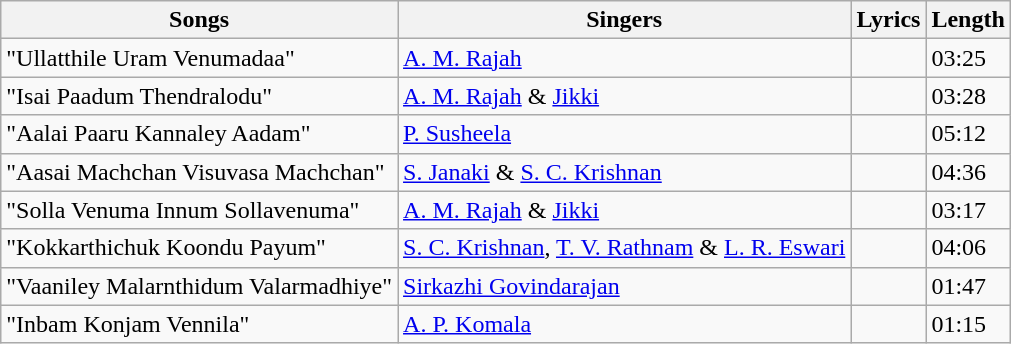<table class="wikitable">
<tr>
<th>Songs</th>
<th>Singers</th>
<th>Lyrics</th>
<th>Length</th>
</tr>
<tr>
<td>"Ullatthile Uram Venumadaa"</td>
<td><a href='#'>A. M. Rajah</a></td>
<td></td>
<td>03:25</td>
</tr>
<tr>
<td>"Isai Paadum Thendralodu"</td>
<td><a href='#'>A. M. Rajah</a> & <a href='#'>Jikki</a></td>
<td></td>
<td>03:28</td>
</tr>
<tr>
<td>"Aalai Paaru Kannaley Aadam"</td>
<td><a href='#'>P. Susheela</a></td>
<td></td>
<td>05:12</td>
</tr>
<tr>
<td>"Aasai Machchan Visuvasa Machchan"</td>
<td><a href='#'>S. Janaki</a> & <a href='#'>S. C. Krishnan</a></td>
<td></td>
<td>04:36</td>
</tr>
<tr>
<td>"Solla Venuma Innum Sollavenuma"</td>
<td><a href='#'>A. M. Rajah</a> & <a href='#'>Jikki</a></td>
<td></td>
<td>03:17</td>
</tr>
<tr>
<td>"Kokkarthichuk Koondu Payum"</td>
<td><a href='#'>S. C. Krishnan</a>, <a href='#'>T. V. Rathnam</a> & <a href='#'>L. R. Eswari</a></td>
<td></td>
<td>04:06</td>
</tr>
<tr>
<td>"Vaaniley Malarnthidum Valarmadhiye"</td>
<td><a href='#'>Sirkazhi Govindarajan</a></td>
<td></td>
<td>01:47</td>
</tr>
<tr>
<td>"Inbam Konjam Vennila"</td>
<td><a href='#'>A. P. Komala</a></td>
<td></td>
<td>01:15</td>
</tr>
</table>
